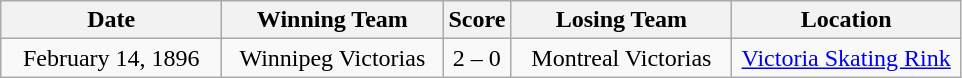<table class="wikitable">
<tr align="center">
<th width="140">Date</th>
<th width="140">Winning Team</th>
<th width="5">Score</th>
<th width="140">Losing Team</th>
<th width="145">Location</th>
</tr>
<tr align="center">
<td>February 14, 1896</td>
<td>Winnipeg Victorias</td>
<td>2 – 0</td>
<td>Montreal Victorias</td>
<td><a href='#'>Victoria Skating Rink</a></td>
</tr>
</table>
